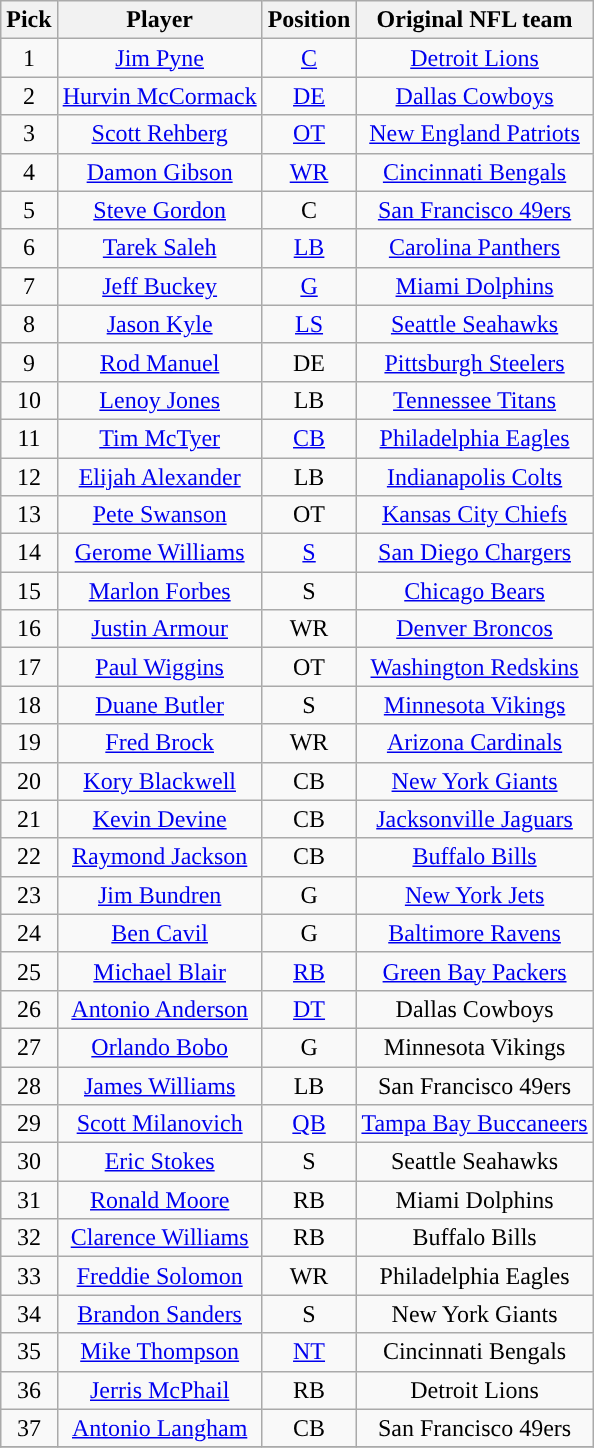<table class="wikitable sortable" style="text-align:center">
<tr>
<th>Pick</th>
<th>Player</th>
<th>Position</th>
<th>Original NFL team</th>
</tr>
<tr>
<td align=center>1</td>
<td><a href='#'>Jim Pyne</a></td>
<td><a href='#'>C</a></td>
<td><a href='#'>Detroit Lions</a></td>
</tr>
<tr>
<td align=center>2</td>
<td><a href='#'>Hurvin McCormack</a></td>
<td><a href='#'>DE</a></td>
<td><a href='#'>Dallas Cowboys</a></td>
</tr>
<tr>
<td align=center>3</td>
<td><a href='#'>Scott Rehberg</a></td>
<td><a href='#'>OT</a></td>
<td><a href='#'>New England Patriots</a></td>
</tr>
<tr>
<td align=center>4</td>
<td><a href='#'>Damon Gibson</a></td>
<td><a href='#'>WR</a></td>
<td><a href='#'>Cincinnati Bengals</a></td>
</tr>
<tr>
<td align=center>5</td>
<td><a href='#'>Steve Gordon</a></td>
<td>C</td>
<td><a href='#'>San Francisco 49ers</a></td>
</tr>
<tr>
<td align=center>6</td>
<td><a href='#'>Tarek Saleh</a></td>
<td><a href='#'>LB</a></td>
<td><a href='#'>Carolina Panthers</a></td>
</tr>
<tr>
<td align=center>7</td>
<td><a href='#'>Jeff Buckey</a></td>
<td><a href='#'>G</a></td>
<td><a href='#'>Miami Dolphins</a></td>
</tr>
<tr>
<td align=center>8</td>
<td><a href='#'>Jason Kyle</a></td>
<td><a href='#'>LS</a></td>
<td><a href='#'>Seattle Seahawks</a></td>
</tr>
<tr>
<td align=center>9</td>
<td><a href='#'>Rod Manuel</a></td>
<td>DE</td>
<td><a href='#'>Pittsburgh Steelers</a></td>
</tr>
<tr>
<td align=center>10</td>
<td><a href='#'>Lenoy Jones</a></td>
<td>LB</td>
<td><a href='#'>Tennessee Titans</a></td>
</tr>
<tr>
<td align=center>11</td>
<td><a href='#'>Tim McTyer</a></td>
<td><a href='#'>CB</a></td>
<td><a href='#'>Philadelphia Eagles</a></td>
</tr>
<tr>
<td align=center>12</td>
<td><a href='#'>Elijah Alexander</a></td>
<td>LB</td>
<td><a href='#'>Indianapolis Colts</a></td>
</tr>
<tr>
<td align=center>13</td>
<td><a href='#'>Pete Swanson</a></td>
<td>OT</td>
<td><a href='#'>Kansas City Chiefs</a></td>
</tr>
<tr>
<td align=center>14</td>
<td><a href='#'>Gerome Williams</a></td>
<td><a href='#'>S</a></td>
<td><a href='#'>San Diego Chargers</a></td>
</tr>
<tr>
<td align=center>15</td>
<td><a href='#'>Marlon Forbes</a></td>
<td>S</td>
<td><a href='#'>Chicago Bears</a></td>
</tr>
<tr>
<td align=center>16</td>
<td><a href='#'>Justin Armour</a></td>
<td>WR</td>
<td><a href='#'>Denver Broncos</a></td>
</tr>
<tr>
<td align=center>17</td>
<td><a href='#'>Paul Wiggins</a></td>
<td>OT</td>
<td><a href='#'>Washington Redskins</a></td>
</tr>
<tr>
<td align=center>18</td>
<td><a href='#'>Duane Butler</a></td>
<td>S</td>
<td><a href='#'>Minnesota Vikings</a></td>
</tr>
<tr>
<td align=center>19</td>
<td><a href='#'>Fred Brock</a></td>
<td>WR</td>
<td><a href='#'>Arizona Cardinals</a></td>
</tr>
<tr>
<td align=center>20</td>
<td><a href='#'>Kory Blackwell</a></td>
<td>CB</td>
<td><a href='#'>New York Giants</a></td>
</tr>
<tr>
<td align=center>21</td>
<td><a href='#'>Kevin Devine</a></td>
<td>CB</td>
<td><a href='#'>Jacksonville Jaguars</a></td>
</tr>
<tr>
<td align=center>22</td>
<td><a href='#'>Raymond Jackson</a></td>
<td>CB</td>
<td><a href='#'>Buffalo Bills</a></td>
</tr>
<tr>
<td align=center>23</td>
<td><a href='#'>Jim Bundren</a></td>
<td>G</td>
<td><a href='#'>New York Jets</a></td>
</tr>
<tr>
<td align=center>24</td>
<td><a href='#'>Ben Cavil</a></td>
<td>G</td>
<td><a href='#'>Baltimore Ravens</a></td>
</tr>
<tr>
<td align=center>25</td>
<td><a href='#'>Michael Blair</a></td>
<td><a href='#'>RB</a></td>
<td><a href='#'>Green Bay Packers</a></td>
</tr>
<tr>
<td align=center>26</td>
<td><a href='#'>Antonio Anderson</a></td>
<td><a href='#'>DT</a></td>
<td>Dallas Cowboys</td>
</tr>
<tr>
<td align=center>27</td>
<td><a href='#'>Orlando Bobo</a></td>
<td>G</td>
<td>Minnesota Vikings</td>
</tr>
<tr>
<td align=center>28</td>
<td><a href='#'>James Williams</a></td>
<td>LB</td>
<td>San Francisco 49ers</td>
</tr>
<tr>
<td align=center>29</td>
<td><a href='#'>Scott Milanovich</a></td>
<td><a href='#'>QB</a></td>
<td><a href='#'>Tampa Bay Buccaneers</a></td>
</tr>
<tr>
<td align=center>30</td>
<td><a href='#'>Eric Stokes</a></td>
<td>S</td>
<td>Seattle Seahawks</td>
</tr>
<tr>
<td align=center>31</td>
<td><a href='#'>Ronald Moore</a></td>
<td>RB</td>
<td>Miami Dolphins</td>
</tr>
<tr>
<td align=center>32</td>
<td><a href='#'>Clarence Williams</a></td>
<td>RB</td>
<td>Buffalo Bills</td>
</tr>
<tr>
<td align=center>33</td>
<td><a href='#'>Freddie Solomon</a></td>
<td>WR</td>
<td>Philadelphia Eagles</td>
</tr>
<tr>
<td align=center>34</td>
<td><a href='#'>Brandon Sanders</a></td>
<td>S</td>
<td>New York Giants</td>
</tr>
<tr>
<td align=center>35</td>
<td><a href='#'>Mike Thompson</a></td>
<td><a href='#'>NT</a></td>
<td>Cincinnati Bengals</td>
</tr>
<tr>
<td align=center>36</td>
<td><a href='#'>Jerris McPhail</a></td>
<td>RB</td>
<td>Detroit Lions</td>
</tr>
<tr>
<td align=center>37</td>
<td><a href='#'>Antonio Langham</a></td>
<td>CB</td>
<td>San Francisco 49ers</td>
</tr>
<tr>
</tr>
</table>
